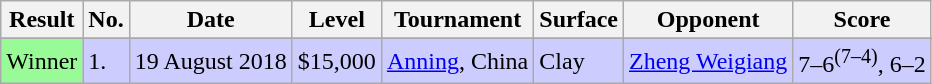<table class="sortable wikitable">
<tr>
<th>Result</th>
<th class="unsortable">No.</th>
<th>Date</th>
<th>Level</th>
<th>Tournament</th>
<th>Surface</th>
<th>Opponent</th>
<th class="unsortable">Score</th>
</tr>
<tr>
</tr>
<tr style="background:#ccccff;">
<td bgcolor=98FB98>Winner</td>
<td>1.</td>
<td>19 August 2018</td>
<td>$15,000</td>
<td><a href='#'>Anning</a>, China</td>
<td>Clay</td>
<td> <a href='#'>Zheng Weigiang</a></td>
<td>7–6<sup>(7–4)</sup>, 6–2</td>
</tr>
</table>
